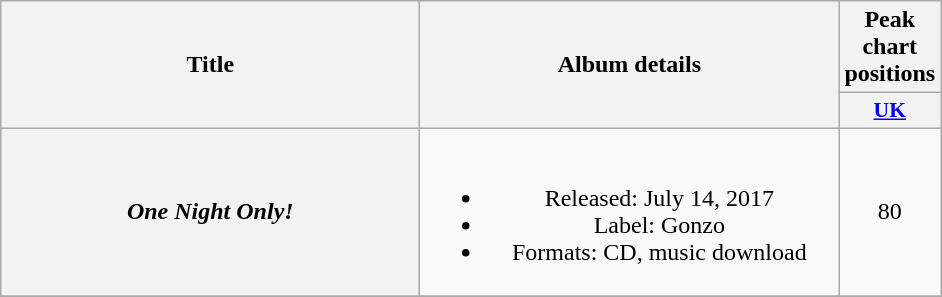<table class="wikitable plainrowheaders" style="text-align:center;">
<tr>
<th scope="col" rowspan="2" style="width:17em;">Title</th>
<th scope="col" rowspan="2" style="width:17em;">Album details</th>
<th scope="col" colspan="1">Peak<br>chart<br>positions</th>
</tr>
<tr>
<th scope="col" style="width:3em;font-size:90%;"><a href='#'>UK</a><br></th>
</tr>
<tr>
<th scope="row"><em>One Night Only!</em></th>
<td><br><ul><li>Released: July 14, 2017</li><li>Label: Gonzo</li><li>Formats: CD, music download</li></ul></td>
<td>80</td>
</tr>
<tr>
</tr>
</table>
